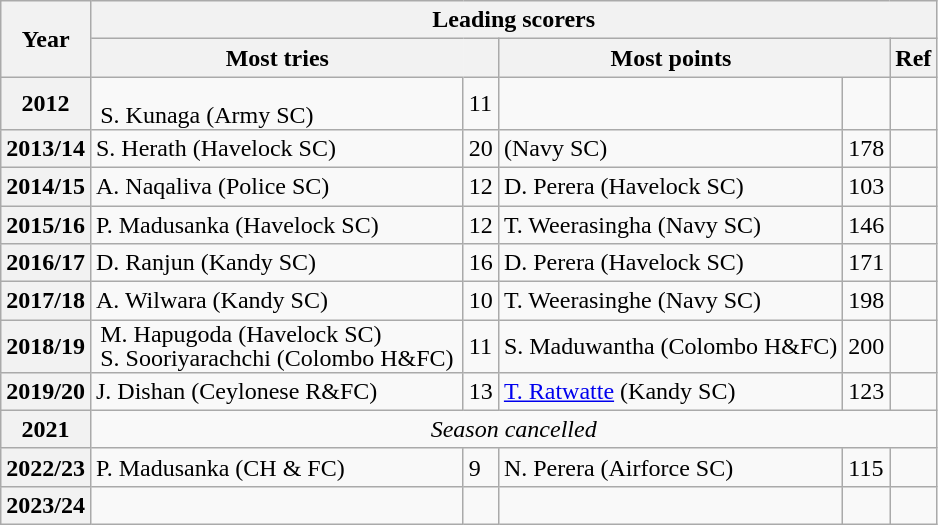<table class="wikitable sortable">
<tr>
<th rowspan=2>Year</th>
<th colspan=5>Leading scorers</th>
</tr>
<tr>
<th class="unsortable" style="border-right:0;">Most tries</th>
<th style="border-left:0;"></th>
<th class="unsortable" style="border-right:0;">Most points</th>
<th style="border-left:0;"></th>
<th class="unsortable">Ref</th>
</tr>
<tr>
<th>2012</th>
<td style="line-height:1.0; padding:1px 6px;"><br>S. Kunaga (Army SC)</td>
<td>11</td>
<td></td>
<td></td>
</tr>
<tr>
<th>2013/14</th>
<td>S. Herath (Havelock SC)</td>
<td>20</td>
<td> (Navy SC)</td>
<td>178</td>
<td></td>
</tr>
<tr>
<th>2014/15</th>
<td>A. Naqaliva (Police SC)</td>
<td>12</td>
<td>D. Perera (Havelock SC)</td>
<td>103</td>
<td></td>
</tr>
<tr>
<th>2015/16</th>
<td>P. Madusanka (Havelock SC)</td>
<td>12</td>
<td>T. Weerasingha (Navy SC)</td>
<td>146</td>
<td></td>
</tr>
<tr>
<th>2016/17</th>
<td>D. Ranjun (Kandy SC)</td>
<td>16</td>
<td>D. Perera (Havelock SC)</td>
<td>171</td>
<td></td>
</tr>
<tr>
<th>2017/18</th>
<td>A. Wilwara (Kandy SC)</td>
<td>10</td>
<td>T. Weerasinghe (Navy SC)</td>
<td>198</td>
<td></td>
</tr>
<tr>
<th>2018/19</th>
<td style="line-height:1.0; padding:1px 6px;">M. Hapugoda (Havelock SC)<br> S. Sooriyarachchi (Colombo H&FC)</td>
<td>11</td>
<td>S. Maduwantha (Colombo H&FC)</td>
<td>200</td>
<td></td>
</tr>
<tr>
<th>2019/20</th>
<td>J. Dishan (Ceylonese R&FC)</td>
<td>13</td>
<td><a href='#'>T. Ratwatte</a> (Kandy SC)</td>
<td>123</td>
<td></td>
</tr>
<tr>
<th>2021</th>
<td colspan=5 align=center><em>Season cancelled</em></td>
</tr>
<tr>
<th>2022/23</th>
<td>P. Madusanka (CH & FC)</td>
<td>9</td>
<td>N. Perera (Airforce SC)</td>
<td>115</td>
<td></td>
</tr>
<tr>
<th>2023/24</th>
<td></td>
<td></td>
<td></td>
<td></td>
<td></td>
</tr>
</table>
